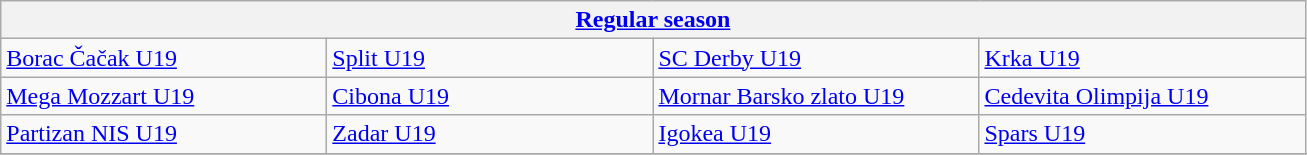<table class="wikitable" style="white-space: nowrap;">
<tr>
<th colspan=4><a href='#'>Regular season</a></th>
</tr>
<tr>
<td width=210> <a href='#'>Borac Čačak U19</a></td>
<td width=210> <a href='#'>Split U19</a></td>
<td width=210> <a href='#'>SC Derby U19</a></td>
<td width=210> <a href='#'>Krka U19</a></td>
</tr>
<tr>
<td width=210> <a href='#'>Mega Mozzart U19</a></td>
<td width=210> <a href='#'>Cibona U19</a></td>
<td width=210> <a href='#'>Mornar Barsko zlato U19</a></td>
<td width=210> <a href='#'>Cedevita Olimpija U19</a></td>
</tr>
<tr>
<td width=210> <a href='#'>Partizan NIS U19</a></td>
<td width=210> <a href='#'>Zadar U19</a></td>
<td width=210> <a href='#'>Igokea U19</a></td>
<td width=210> <a href='#'>Spars U19</a></td>
</tr>
<tr>
</tr>
</table>
